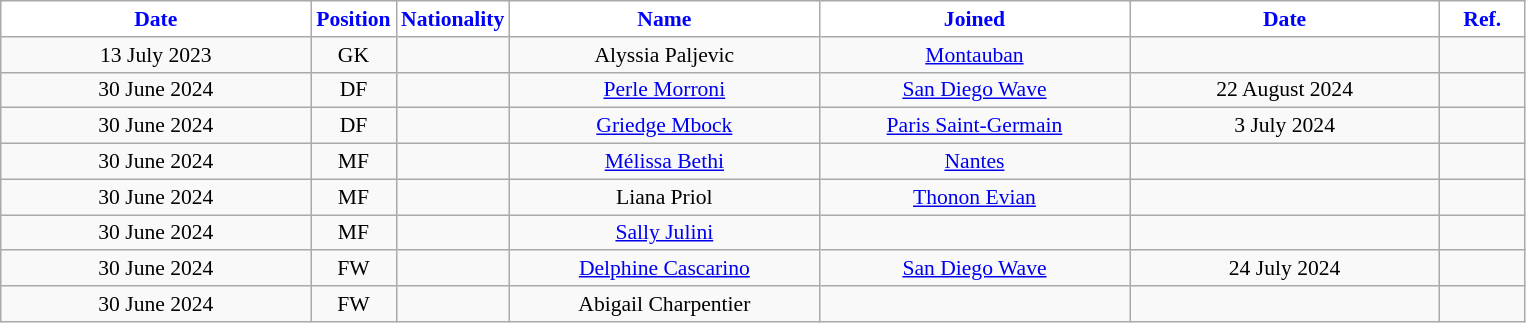<table class="wikitable"  style="text-align:center; font-size:90%; ">
<tr>
<th style="background:#FFFFFF; color:blue; width:200px;">Date</th>
<th style="background:#FFFFFF; color:blue; width:50px;">Position</th>
<th style="background:#FFFFFF; color:blue; width:50px;">Nationality</th>
<th style="background:#FFFFFF; color:blue; width:200px;">Name</th>
<th style="background:#FFFFFF; color:blue; width:200px;">Joined</th>
<th style="background:#FFFFFF; color:blue; width:200px;">Date</th>
<th style="background:#FFFFFF; color:blue; width:50px;">Ref.</th>
</tr>
<tr>
<td>13 July 2023</td>
<td>GK</td>
<td></td>
<td>Alyssia Paljevic</td>
<td><a href='#'>Montauban</a></td>
<td></td>
<td></td>
</tr>
<tr>
<td>30 June 2024</td>
<td>DF</td>
<td></td>
<td><a href='#'>Perle Morroni</a></td>
<td><a href='#'>San Diego Wave</a></td>
<td>22 August 2024</td>
<td></td>
</tr>
<tr>
<td>30 June 2024</td>
<td>DF</td>
<td></td>
<td><a href='#'>Griedge Mbock</a></td>
<td><a href='#'>Paris Saint-Germain</a></td>
<td>3 July 2024</td>
<td></td>
</tr>
<tr>
<td>30 June 2024</td>
<td>MF</td>
<td></td>
<td><a href='#'>Mélissa Bethi</a></td>
<td><a href='#'>Nantes</a></td>
<td></td>
<td></td>
</tr>
<tr>
<td>30 June 2024</td>
<td>MF</td>
<td></td>
<td>Liana Priol</td>
<td><a href='#'>Thonon Evian</a></td>
<td></td>
<td></td>
</tr>
<tr>
<td>30 June 2024</td>
<td>MF</td>
<td></td>
<td><a href='#'>Sally Julini</a></td>
<td></td>
<td></td>
<td></td>
</tr>
<tr>
<td>30 June 2024</td>
<td>FW</td>
<td></td>
<td><a href='#'>Delphine Cascarino</a></td>
<td><a href='#'>San Diego Wave</a></td>
<td>24 July 2024</td>
<td></td>
</tr>
<tr>
<td>30 June 2024</td>
<td>FW</td>
<td></td>
<td>Abigail Charpentier</td>
<td></td>
<td></td>
<td></td>
</tr>
</table>
